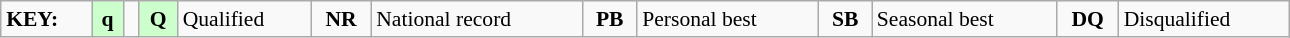<table class="wikitable" style="margin:0.5em auto; font-size:90%;position:relative;" width=68%>
<tr>
<td><strong>KEY:</strong></td>
<td bgcolor=ccffcc align=center><strong>q</strong></td>
<td></td>
<td bgcolor=ccffcc align=center><strong>Q</strong></td>
<td>Qualified</td>
<td align=center><strong>NR</strong></td>
<td>National record</td>
<td align=center><strong>PB</strong></td>
<td>Personal best</td>
<td align=center><strong>SB</strong></td>
<td>Seasonal best</td>
<td align=center><strong>DQ</strong></td>
<td>Disqualified</td>
</tr>
</table>
